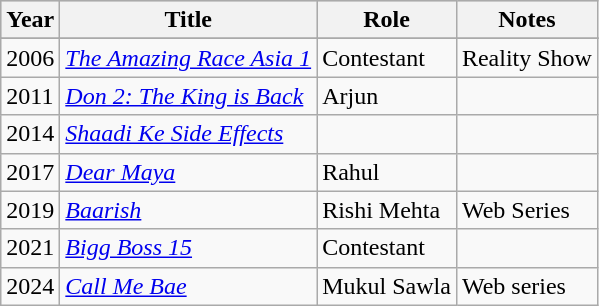<table class="wikitable sortable plainrowheaders">
<tr style="background:#ccc; text-align:center;">
<th scope="col">Year</th>
<th scope="col">Title</th>
<th scope="col">Role</th>
<th scope="col">Notes</th>
</tr>
<tr>
</tr>
<tr>
<td>2006</td>
<td><em><a href='#'>The Amazing Race Asia 1</a></em></td>
<td>Contestant</td>
<td>Reality Show</td>
</tr>
<tr>
<td>2011</td>
<td><em><a href='#'>Don 2: The King is Back</a></em></td>
<td>Arjun</td>
<td></td>
</tr>
<tr>
<td>2014</td>
<td><em><a href='#'>Shaadi Ke Side Effects</a></em></td>
<td></td>
<td></td>
</tr>
<tr>
<td>2017</td>
<td><em><a href='#'>Dear Maya </a></em></td>
<td>Rahul</td>
<td></td>
</tr>
<tr>
<td>2019</td>
<td><em><a href='#'>Baarish</a></em></td>
<td>Rishi Mehta</td>
<td>Web Series</td>
</tr>
<tr>
<td>2021</td>
<td><em><a href='#'>Bigg Boss 15</a></em></td>
<td>Contestant</td>
<td></td>
</tr>
<tr>
<td>2024</td>
<td><em><a href='#'>Call Me Bae</a></em></td>
<td>Mukul Sawla</td>
<td>Web series</td>
</tr>
</table>
